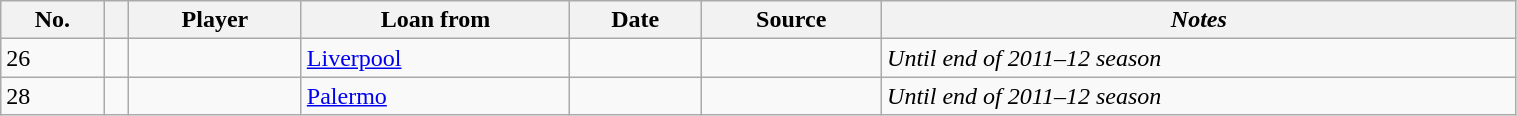<table class="wikitable sortable" style="width:80%; text-align:center; font-size:100%; text-align:left;">
<tr>
<th>No.</th>
<th></th>
<th>Player</th>
<th>Loan from</th>
<th>Date</th>
<th>Source</th>
<th><em>Notes</em></th>
</tr>
<tr>
<td>26</td>
<td></td>
<td></td>
<td> <a href='#'>Liverpool</a></td>
<td></td>
<td></td>
<td><em>Until end of 2011–12 season</em></td>
</tr>
<tr>
<td>28</td>
<td></td>
<td></td>
<td> <a href='#'>Palermo</a></td>
<td></td>
<td></td>
<td><em>Until end of 2011–12 season</em></td>
</tr>
</table>
